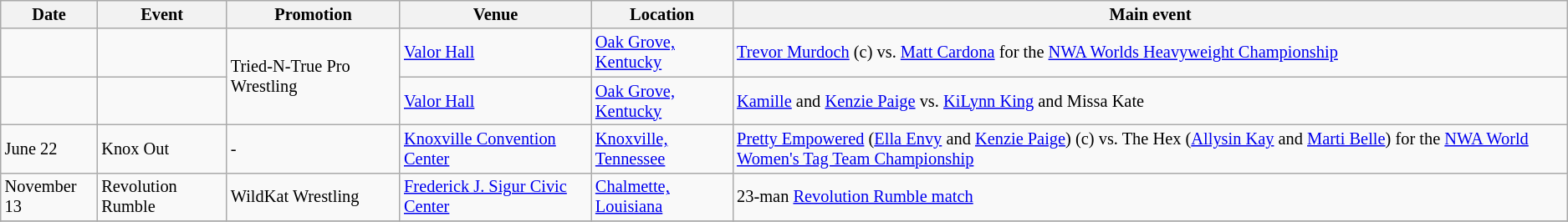<table class="sortable wikitable succession-box" style="font-size:85%;">
<tr>
<th>Date</th>
<th>Event</th>
<th>Promotion</th>
<th>Venue</th>
<th>Location</th>
<th>Main event</th>
</tr>
<tr>
<td></td>
<td></td>
<td rowspan="2">Tried-N-True Pro Wrestling</td>
<td><a href='#'>Valor Hall</a></td>
<td><a href='#'>Oak Grove, Kentucky</a></td>
<td><a href='#'>Trevor Murdoch</a> (c) vs. <a href='#'>Matt Cardona</a> for the <a href='#'>NWA Worlds Heavyweight Championship</a></td>
</tr>
<tr>
<td></td>
<td></td>
<td><a href='#'>Valor Hall</a></td>
<td><a href='#'>Oak Grove, Kentucky</a></td>
<td><a href='#'>Kamille</a> and <a href='#'>Kenzie Paige</a> vs. <a href='#'>KiLynn King</a> and Missa Kate</td>
</tr>
<tr>
<td>June 22</td>
<td>Knox Out</td>
<td>-</td>
<td><a href='#'>Knoxville Convention Center</a></td>
<td><a href='#'>Knoxville, Tennessee</a></td>
<td><a href='#'>Pretty Empowered</a> (<a href='#'>Ella Envy</a> and <a href='#'>Kenzie Paige</a>) (c) vs. The Hex (<a href='#'>Allysin Kay</a> and <a href='#'>Marti Belle</a>) for the <a href='#'>NWA World Women's Tag Team Championship</a></td>
</tr>
<tr>
<td>November 13</td>
<td>Revolution Rumble</td>
<td>WildKat Wrestling</td>
<td><a href='#'>Frederick J. Sigur Civic Center</a></td>
<td><a href='#'>Chalmette, Louisiana</a></td>
<td>23-man <a href='#'>Revolution Rumble match</a></td>
</tr>
<tr>
</tr>
</table>
